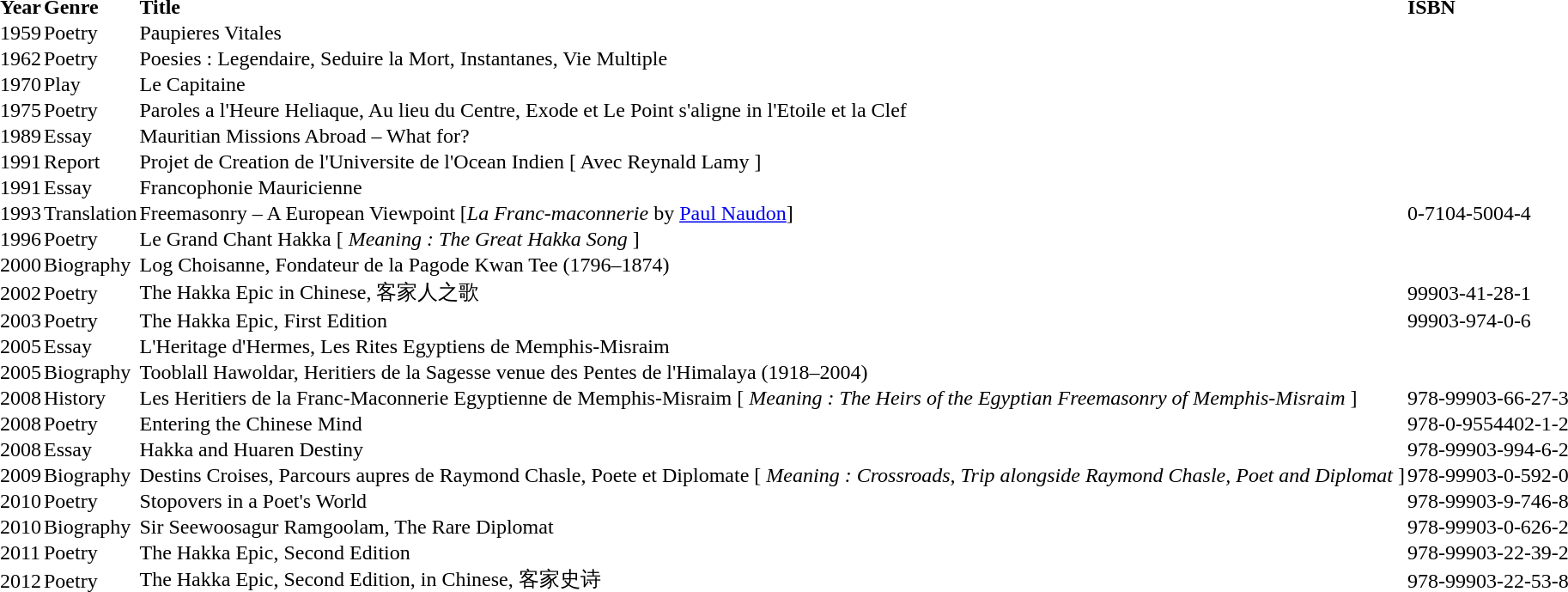<table cellpadding="cellspacing=" style="position:relative; left:30">
<tr>
<td><strong>Year </strong></td>
<td><strong>Genre</strong></td>
<td><strong>Title</strong></td>
<td><strong>ISBN</strong></td>
</tr>
<tr>
<td>1959</td>
<td>Poetry</td>
<td>Paupieres Vitales</td>
</tr>
<tr>
<td>1962</td>
<td>Poetry</td>
<td>Poesies : Legendaire, Seduire la Mort, Instantanes, Vie Multiple</td>
</tr>
<tr>
<td>1970</td>
<td>Play</td>
<td>Le Capitaine</td>
</tr>
<tr>
<td>1975</td>
<td>Poetry</td>
<td>Paroles a l'Heure Heliaque, Au lieu du Centre, Exode et Le Point s'aligne in l'Etoile et la Clef</td>
</tr>
<tr>
<td>1989</td>
<td>Essay</td>
<td>Mauritian Missions Abroad – What for?</td>
</tr>
<tr>
<td>1991</td>
<td>Report</td>
<td>Projet de Creation de l'Universite de l'Ocean Indien [ Avec Reynald Lamy ]</td>
</tr>
<tr>
<td>1991</td>
<td>Essay</td>
<td>Francophonie Mauricienne</td>
</tr>
<tr>
<td>1993</td>
<td>Translation</td>
<td>Freemasonry – A European Viewpoint [<em>La Franc-maconnerie</em> by <a href='#'>Paul Naudon</a>]</td>
<td>0-7104-5004-4</td>
</tr>
<tr>
<td>1996</td>
<td>Poetry</td>
<td>Le Grand Chant Hakka [ <em>Meaning : The Great Hakka Song</em> ]</td>
</tr>
<tr>
<td>2000</td>
<td>Biography</td>
<td>Log Choisanne, Fondateur de la Pagode Kwan Tee (1796–1874)</td>
</tr>
<tr>
<td>2002</td>
<td>Poetry</td>
<td>The Hakka Epic in Chinese, 客家人之歌</td>
<td>99903-41-28-1</td>
</tr>
<tr>
<td>2003</td>
<td>Poetry</td>
<td>The Hakka Epic, First Edition</td>
<td>99903-974-0-6</td>
</tr>
<tr>
<td>2005</td>
<td>Essay</td>
<td>L'Heritage d'Hermes, Les Rites Egyptiens de Memphis-Misraim</td>
</tr>
<tr>
<td>2005</td>
<td>Biography</td>
<td>Tooblall Hawoldar, Heritiers de la Sagesse venue des Pentes de l'Himalaya (1918–2004)</td>
</tr>
<tr>
<td>2008</td>
<td>History</td>
<td>Les Heritiers de la Franc-Maconnerie Egyptienne de Memphis-Misraim [ <em>Meaning : The Heirs of the Egyptian Freemasonry of Memphis-Misraim</em> ]</td>
<td>978-99903-66-27-3</td>
</tr>
<tr>
<td>2008</td>
<td>Poetry</td>
<td>Entering the Chinese Mind</td>
<td>978-0-9554402-1-2</td>
</tr>
<tr>
<td>2008</td>
<td>Essay</td>
<td>Hakka and Huaren Destiny</td>
<td>978-99903-994-6-2</td>
</tr>
<tr>
<td>2009</td>
<td>Biography</td>
<td>Destins Croises, Parcours aupres de Raymond Chasle, Poete et Diplomate [ <em>Meaning : Crossroads, Trip alongside Raymond Chasle, Poet and Diplomat</em> ]</td>
<td>978-99903-0-592-0</td>
</tr>
<tr>
<td>2010</td>
<td>Poetry</td>
<td>Stopovers in a Poet's World</td>
<td>978-99903-9-746-8</td>
</tr>
<tr>
<td>2010</td>
<td>Biography</td>
<td>Sir Seewoosagur Ramgoolam, The Rare Diplomat</td>
<td>978-99903-0-626-2</td>
</tr>
<tr>
<td>2011</td>
<td>Poetry</td>
<td>The Hakka Epic, Second Edition</td>
<td>978-99903-22-39-2</td>
</tr>
<tr>
<td>2012</td>
<td>Poetry</td>
<td>The Hakka Epic, Second Edition, in Chinese, 客家史诗</td>
<td>978-99903-22-53-8</td>
</tr>
</table>
